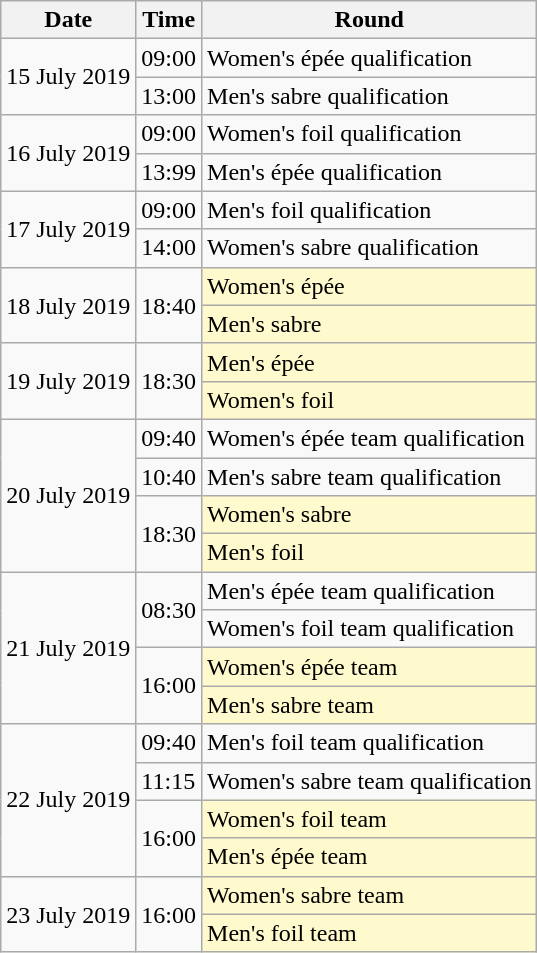<table class="wikitable">
<tr>
<th>Date</th>
<th>Time</th>
<th>Round</th>
</tr>
<tr>
<td rowspan=2>15 July 2019</td>
<td>09:00</td>
<td>Women's épée qualification</td>
</tr>
<tr>
<td>13:00</td>
<td>Men's sabre qualification</td>
</tr>
<tr>
<td rowspan=2>16 July 2019</td>
<td>09:00</td>
<td>Women's foil qualification</td>
</tr>
<tr>
<td>13:99</td>
<td>Men's épée qualification</td>
</tr>
<tr>
<td rowspan=2>17 July 2019</td>
<td>09:00</td>
<td>Men's foil qualification</td>
</tr>
<tr>
<td>14:00</td>
<td>Women's sabre qualification</td>
</tr>
<tr>
<td rowspan=2>18 July 2019</td>
<td rowspan=2>18:40</td>
<td bgcolor=lemonchiffon>Women's épée</td>
</tr>
<tr bgcolor=lemonchiffon>
<td>Men's sabre</td>
</tr>
<tr>
<td rowspan=2>19 July 2019</td>
<td rowspan=2>18:30</td>
<td bgcolor=lemonchiffon>Men's épée</td>
</tr>
<tr>
<td bgcolor=lemonchiffon>Women's foil</td>
</tr>
<tr>
<td rowspan=4>20 July 2019</td>
<td>09:40</td>
<td>Women's épée team qualification</td>
</tr>
<tr>
<td>10:40</td>
<td>Men's sabre team qualification</td>
</tr>
<tr>
<td rowspan=2>18:30</td>
<td bgcolor=lemonchiffon>Women's sabre</td>
</tr>
<tr>
<td bgcolor=lemonchiffon>Men's foil</td>
</tr>
<tr>
<td rowspan=4>21 July 2019</td>
<td rowspan=2>08:30</td>
<td>Men's épée team qualification</td>
</tr>
<tr>
<td>Women's foil team qualification</td>
</tr>
<tr>
<td rowspan=2>16:00</td>
<td bgcolor=lemonchiffon>Women's épée team</td>
</tr>
<tr>
<td bgcolor=lemonchiffon>Men's sabre team</td>
</tr>
<tr>
<td rowspan=4>22 July 2019</td>
<td>09:40</td>
<td>Men's foil team qualification</td>
</tr>
<tr>
<td>11:15</td>
<td>Women's sabre team qualification</td>
</tr>
<tr>
<td rowspan=2>16:00</td>
<td bgcolor=lemonchiffon>Women's foil team</td>
</tr>
<tr>
<td bgcolor=lemonchiffon>Men's épée team</td>
</tr>
<tr>
<td rowspan=2>23 July 2019</td>
<td rowspan=2>16:00</td>
<td bgcolor=lemonchiffon>Women's sabre team</td>
</tr>
<tr>
<td bgcolor=lemonchiffon>Men's foil team</td>
</tr>
</table>
